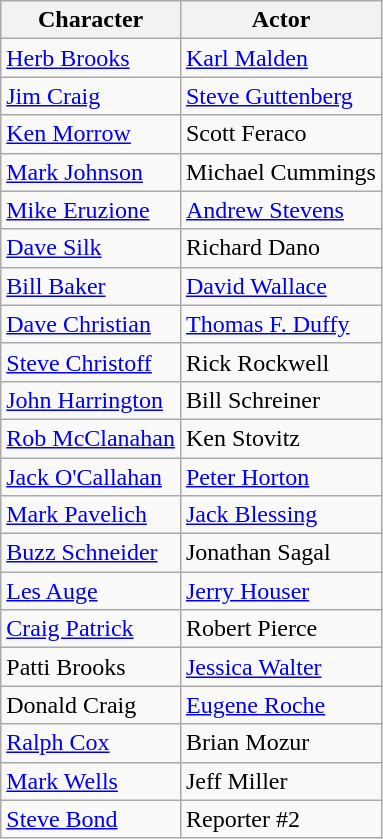<table class="wikitable">
<tr>
<th>Character</th>
<th>Actor</th>
</tr>
<tr>
<td><a href='#'>Herb Brooks</a></td>
<td><a href='#'>Karl Malden</a></td>
</tr>
<tr>
<td><a href='#'>Jim Craig</a></td>
<td><a href='#'>Steve Guttenberg</a></td>
</tr>
<tr>
<td><a href='#'>Ken Morrow</a></td>
<td>Scott Feraco</td>
</tr>
<tr>
<td><a href='#'>Mark Johnson</a></td>
<td>Michael Cummings</td>
</tr>
<tr>
<td><a href='#'>Mike Eruzione</a></td>
<td><a href='#'>Andrew Stevens</a></td>
</tr>
<tr>
<td><a href='#'>Dave Silk</a></td>
<td>Richard Dano</td>
</tr>
<tr>
<td><a href='#'>Bill Baker</a></td>
<td><a href='#'>David Wallace</a></td>
</tr>
<tr>
<td><a href='#'>Dave Christian</a></td>
<td><a href='#'>Thomas F. Duffy</a></td>
</tr>
<tr>
<td><a href='#'>Steve Christoff</a></td>
<td>Rick Rockwell</td>
</tr>
<tr>
<td><a href='#'>John Harrington</a></td>
<td>Bill Schreiner</td>
</tr>
<tr>
<td><a href='#'>Rob McClanahan</a></td>
<td>Ken Stovitz</td>
</tr>
<tr>
<td><a href='#'>Jack O'Callahan</a></td>
<td><a href='#'>Peter Horton</a></td>
</tr>
<tr>
<td><a href='#'>Mark Pavelich</a></td>
<td><a href='#'>Jack Blessing</a></td>
</tr>
<tr>
<td><a href='#'>Buzz Schneider</a></td>
<td>Jonathan Sagal</td>
</tr>
<tr>
<td><a href='#'>Les Auge</a></td>
<td><a href='#'>Jerry Houser</a></td>
</tr>
<tr>
<td><a href='#'>Craig Patrick</a></td>
<td>Robert Pierce</td>
</tr>
<tr>
<td>Patti Brooks</td>
<td><a href='#'>Jessica Walter</a></td>
</tr>
<tr>
<td>Donald Craig</td>
<td><a href='#'>Eugene Roche</a></td>
</tr>
<tr>
<td><a href='#'>Ralph Cox</a></td>
<td>Brian Mozur</td>
</tr>
<tr>
<td><a href='#'>Mark Wells</a></td>
<td>Jeff Miller</td>
</tr>
<tr>
<td><a href='#'>Steve Bond</a></td>
<td>Reporter #2</td>
</tr>
</table>
